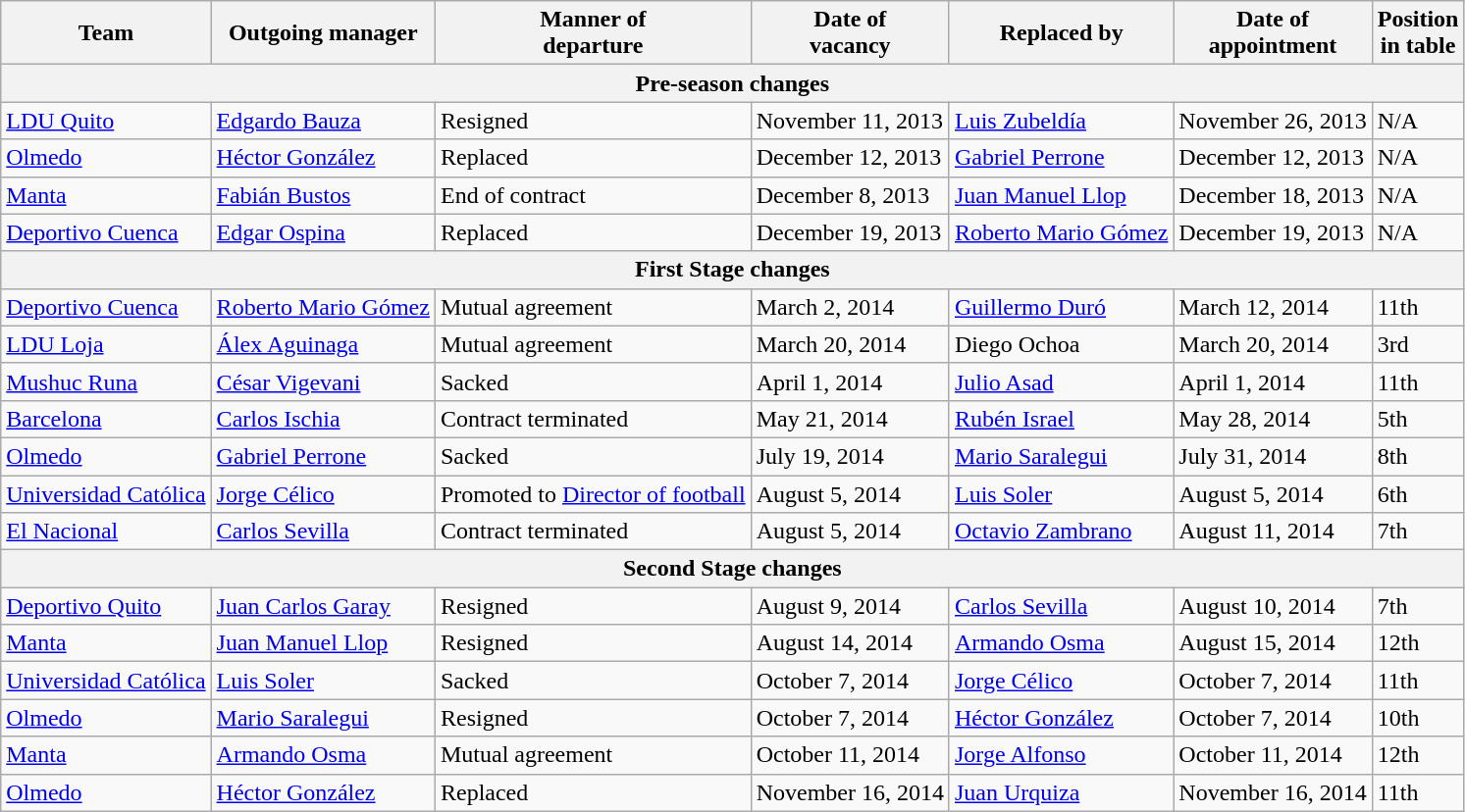<table class="wikitable">
<tr>
<th>Team</th>
<th>Outgoing manager</th>
<th>Manner of<br>departure</th>
<th>Date of<br>vacancy</th>
<th>Replaced by</th>
<th>Date of<br>appointment</th>
<th>Position<br>in table</th>
</tr>
<tr>
<th colspan=7>Pre-season changes</th>
</tr>
<tr>
<td><a href='#'>LDU Quito</a></td>
<td><a href='#'>Edgardo Bauza</a></td>
<td>Resigned</td>
<td>November 11, 2013</td>
<td><a href='#'>Luis Zubeldía</a></td>
<td>November 26, 2013</td>
<td>N/A</td>
</tr>
<tr>
<td><a href='#'>Olmedo</a></td>
<td><a href='#'>Héctor González</a></td>
<td>Replaced</td>
<td>December 12, 2013</td>
<td><a href='#'>Gabriel Perrone</a></td>
<td>December 12, 2013</td>
<td>N/A</td>
</tr>
<tr>
<td><a href='#'>Manta</a></td>
<td><a href='#'>Fabián Bustos</a></td>
<td>End of contract</td>
<td>December 8, 2013</td>
<td><a href='#'>Juan Manuel Llop</a></td>
<td>December 18, 2013</td>
<td>N/A</td>
</tr>
<tr>
<td><a href='#'>Deportivo Cuenca</a></td>
<td><a href='#'>Edgar Ospina</a></td>
<td>Replaced</td>
<td>December 19, 2013</td>
<td><a href='#'>Roberto Mario Gómez</a></td>
<td>December 19, 2013</td>
<td>N/A</td>
</tr>
<tr>
<th colspan=7>First Stage changes</th>
</tr>
<tr>
<td><a href='#'>Deportivo Cuenca</a></td>
<td><a href='#'>Roberto Mario Gómez</a></td>
<td>Mutual agreement</td>
<td>March 2, 2014</td>
<td><a href='#'>Guillermo Duró</a></td>
<td>March 12, 2014</td>
<td>11th</td>
</tr>
<tr>
<td><a href='#'>LDU Loja</a></td>
<td><a href='#'>Álex Aguinaga</a></td>
<td>Mutual agreement</td>
<td>March 20, 2014</td>
<td>Diego Ochoa</td>
<td>March 20, 2014</td>
<td>3rd</td>
</tr>
<tr>
<td><a href='#'>Mushuc Runa</a></td>
<td><a href='#'>César Vigevani</a></td>
<td>Sacked</td>
<td>April 1, 2014</td>
<td><a href='#'>Julio Asad</a></td>
<td>April 1, 2014</td>
<td>11th</td>
</tr>
<tr>
<td><a href='#'>Barcelona</a></td>
<td><a href='#'>Carlos Ischia</a></td>
<td>Contract terminated</td>
<td>May 21, 2014</td>
<td><a href='#'>Rubén Israel</a></td>
<td>May 28, 2014</td>
<td>5th</td>
</tr>
<tr>
<td><a href='#'>Olmedo</a></td>
<td><a href='#'>Gabriel Perrone</a></td>
<td>Sacked</td>
<td>July 19, 2014</td>
<td><a href='#'>Mario Saralegui</a></td>
<td>July 31, 2014</td>
<td>8th</td>
</tr>
<tr>
<td><a href='#'>Universidad Católica</a></td>
<td><a href='#'>Jorge Célico</a></td>
<td>Promoted to <a href='#'>Director of football</a></td>
<td>August 5, 2014</td>
<td><a href='#'>Luis Soler</a></td>
<td>August 5, 2014</td>
<td>6th</td>
</tr>
<tr>
<td><a href='#'>El Nacional</a></td>
<td><a href='#'>Carlos Sevilla</a></td>
<td>Contract terminated</td>
<td>August 5, 2014</td>
<td><a href='#'>Octavio Zambrano</a></td>
<td>August 11, 2014</td>
<td>7th</td>
</tr>
<tr>
<th colspan=7>Second Stage changes</th>
</tr>
<tr>
<td><a href='#'>Deportivo Quito</a></td>
<td><a href='#'>Juan Carlos Garay</a></td>
<td>Resigned</td>
<td>August 9, 2014</td>
<td><a href='#'>Carlos Sevilla</a></td>
<td>August 10, 2014</td>
<td>7th</td>
</tr>
<tr>
<td><a href='#'>Manta</a></td>
<td><a href='#'>Juan Manuel Llop</a></td>
<td>Resigned</td>
<td>August 14, 2014</td>
<td><a href='#'>Armando Osma</a></td>
<td>August 15, 2014</td>
<td>12th</td>
</tr>
<tr>
<td><a href='#'>Universidad Católica</a></td>
<td><a href='#'>Luis Soler</a></td>
<td>Sacked</td>
<td>October 7, 2014</td>
<td><a href='#'>Jorge Célico</a></td>
<td>October 7, 2014</td>
<td>11th</td>
</tr>
<tr>
<td><a href='#'>Olmedo</a></td>
<td><a href='#'>Mario Saralegui</a></td>
<td>Resigned</td>
<td>October 7, 2014</td>
<td><a href='#'>Héctor González</a></td>
<td>October 7, 2014</td>
<td>10th</td>
</tr>
<tr>
<td><a href='#'>Manta</a></td>
<td><a href='#'>Armando Osma</a></td>
<td>Mutual agreement</td>
<td>October 11, 2014</td>
<td><a href='#'>Jorge Alfonso</a></td>
<td>October 11, 2014</td>
<td>12th</td>
</tr>
<tr>
<td><a href='#'>Olmedo</a></td>
<td><a href='#'>Héctor González</a></td>
<td>Replaced</td>
<td>November 16, 2014</td>
<td><a href='#'>Juan Urquiza</a></td>
<td>November 16, 2014</td>
<td>11th</td>
</tr>
</table>
